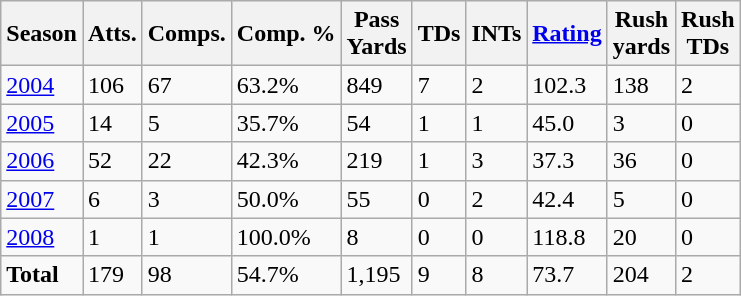<table class="wikitable">
<tr>
<th>Season</th>
<th>Atts.</th>
<th>Comps.</th>
<th>Comp. %</th>
<th>Pass<br>Yards</th>
<th>TDs</th>
<th>INTs</th>
<th><a href='#'>Rating</a></th>
<th>Rush<br>yards</th>
<th>Rush<br>TDs</th>
</tr>
<tr>
<td><a href='#'>2004</a></td>
<td>106</td>
<td>67</td>
<td>63.2%</td>
<td>849</td>
<td>7</td>
<td>2</td>
<td>102.3</td>
<td>138</td>
<td>2</td>
</tr>
<tr>
<td><a href='#'>2005</a></td>
<td>14</td>
<td>5</td>
<td>35.7%</td>
<td>54</td>
<td>1</td>
<td>1</td>
<td>45.0</td>
<td>3</td>
<td>0</td>
</tr>
<tr>
<td><a href='#'>2006</a></td>
<td>52</td>
<td>22</td>
<td>42.3%</td>
<td>219</td>
<td>1</td>
<td>3</td>
<td>37.3</td>
<td>36</td>
<td>0</td>
</tr>
<tr>
<td><a href='#'>2007</a></td>
<td>6</td>
<td>3</td>
<td>50.0%</td>
<td>55</td>
<td>0</td>
<td>2</td>
<td>42.4</td>
<td>5</td>
<td>0</td>
</tr>
<tr>
<td><a href='#'>2008</a></td>
<td>1</td>
<td>1</td>
<td>100.0%</td>
<td>8</td>
<td>0</td>
<td>0</td>
<td>118.8</td>
<td>20</td>
<td>0</td>
</tr>
<tr>
<td><strong>Total</strong></td>
<td>179</td>
<td>98</td>
<td>54.7%</td>
<td>1,195</td>
<td>9</td>
<td>8</td>
<td>73.7</td>
<td>204</td>
<td>2</td>
</tr>
</table>
